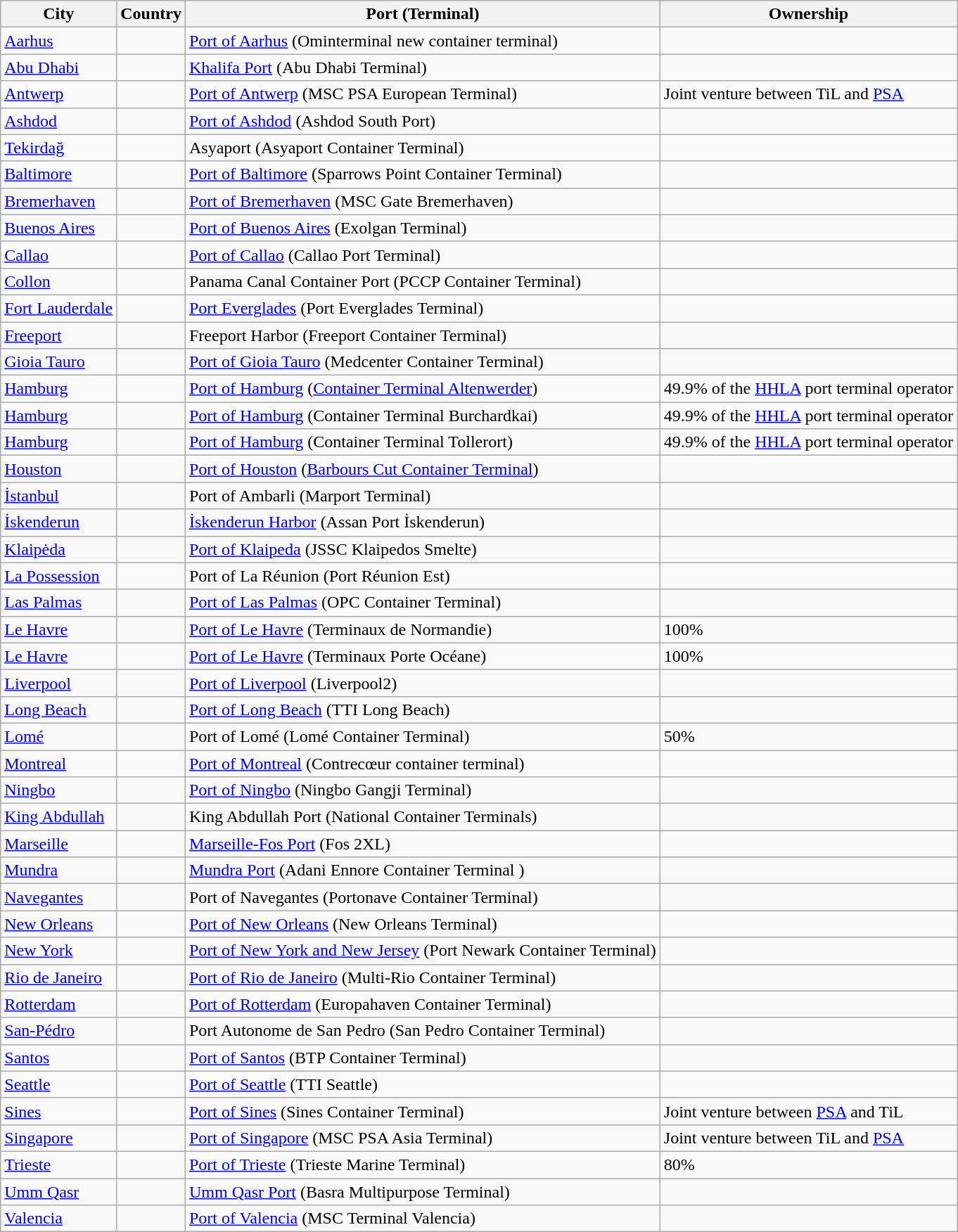<table class="wikitable sortable">
<tr>
<th>City</th>
<th>Country</th>
<th>Port (Terminal)</th>
<th>Ownership</th>
</tr>
<tr>
<td><a href='#'>Aarhus</a></td>
<td></td>
<td><a href='#'>Port of Aarhus</a> (Ominterminal new container terminal)</td>
<td></td>
</tr>
<tr>
<td><a href='#'>Abu Dhabi</a></td>
<td></td>
<td><a href='#'>Khalifa Port</a> (Abu Dhabi Terminal)</td>
<td></td>
</tr>
<tr>
<td><a href='#'>Antwerp</a></td>
<td></td>
<td><a href='#'>Port of Antwerp</a> (MSC PSA European Terminal)</td>
<td>Joint venture between TiL and <a href='#'>PSA</a></td>
</tr>
<tr>
<td><a href='#'>Ashdod</a></td>
<td></td>
<td><a href='#'>Port of Ashdod</a> (Ashdod South Port)</td>
<td></td>
</tr>
<tr>
<td><a href='#'>Tekirdağ</a></td>
<td></td>
<td>Asyaport (Asyaport Container Terminal)</td>
<td></td>
</tr>
<tr>
<td><a href='#'>Baltimore</a></td>
<td></td>
<td><a href='#'>Port of Baltimore</a> (Sparrows Point Container Terminal)</td>
<td></td>
</tr>
<tr>
<td><a href='#'>Bremerhaven</a></td>
<td></td>
<td><a href='#'>Port of Bremerhaven</a> (MSC Gate Bremerhaven)</td>
<td></td>
</tr>
<tr>
<td><a href='#'>Buenos Aires</a></td>
<td></td>
<td><a href='#'>Port of Buenos Aires</a> (Exolgan Terminal)</td>
<td></td>
</tr>
<tr>
<td><a href='#'>Callao</a></td>
<td></td>
<td><a href='#'>Port of Callao</a> (Callao Port Terminal)</td>
<td></td>
</tr>
<tr>
<td><a href='#'>Collon</a></td>
<td></td>
<td>Panama Canal Container Port (PCCP Container Terminal)</td>
<td></td>
</tr>
<tr>
<td><a href='#'>Fort Lauderdale</a></td>
<td></td>
<td><a href='#'>Port Everglades</a> (Port Everglades Terminal)</td>
<td></td>
</tr>
<tr>
<td><a href='#'>Freeport</a></td>
<td></td>
<td>Freeport Harbor (Freeport Container Terminal)</td>
<td></td>
</tr>
<tr>
<td><a href='#'>Gioia Tauro</a></td>
<td></td>
<td><a href='#'>Port of Gioia Tauro</a> (Medcenter Container Terminal)</td>
<td></td>
</tr>
<tr>
<td><a href='#'>Hamburg</a></td>
<td></td>
<td><a href='#'>Port of Hamburg</a> (<a href='#'>Container Terminal Altenwerder</a>)</td>
<td>49.9% of the <a href='#'>HHLA</a> port terminal operator</td>
</tr>
<tr>
<td><a href='#'>Hamburg</a></td>
<td></td>
<td><a href='#'>Port of Hamburg</a> (Container Terminal Burchardkai)</td>
<td>49.9% of the <a href='#'>HHLA</a> port terminal operator</td>
</tr>
<tr>
<td><a href='#'>Hamburg</a></td>
<td></td>
<td><a href='#'>Port of Hamburg</a> (Container Terminal Tollerort)</td>
<td>49.9% of the <a href='#'>HHLA</a> port terminal operator</td>
</tr>
<tr>
<td><a href='#'>Houston</a></td>
<td></td>
<td><a href='#'>Port of Houston</a> (<a href='#'>Barbours Cut Container Terminal</a>)</td>
<td></td>
</tr>
<tr>
<td><a href='#'>İstanbul</a></td>
<td></td>
<td>Port of Ambarli (Marport Terminal)</td>
<td></td>
</tr>
<tr>
<td><a href='#'>İskenderun</a></td>
<td></td>
<td><a href='#'>İskenderun Harbor</a> (Assan Port İskenderun)</td>
<td></td>
</tr>
<tr>
<td><a href='#'>Klaipėda</a></td>
<td></td>
<td><a href='#'>Port of Klaipeda</a> (JSSC Klaipedos Smelte)</td>
<td></td>
</tr>
<tr>
<td><a href='#'>La Possession</a></td>
<td></td>
<td>Port of La Réunion (Port Réunion Est)</td>
<td></td>
</tr>
<tr>
<td><a href='#'>Las Palmas</a></td>
<td></td>
<td><a href='#'>Port of Las Palmas</a> (OPC Container Terminal)</td>
<td></td>
</tr>
<tr>
<td><a href='#'>Le Havre</a></td>
<td></td>
<td><a href='#'>Port of Le Havre</a> (Terminaux de Normandie)</td>
<td>100%</td>
</tr>
<tr>
<td><a href='#'>Le Havre</a></td>
<td></td>
<td><a href='#'>Port of Le Havre</a> (Terminaux Porte Océane)</td>
<td>100%</td>
</tr>
<tr>
<td><a href='#'>Liverpool</a></td>
<td></td>
<td><a href='#'>Port of Liverpool</a> (Liverpool2)</td>
<td></td>
</tr>
<tr>
<td><a href='#'>Long Beach</a></td>
<td></td>
<td><a href='#'>Port of Long Beach</a> (TTI Long Beach)</td>
<td></td>
</tr>
<tr>
<td><a href='#'>Lomé</a></td>
<td></td>
<td>Port of Lomé (Lomé Container Terminal)</td>
<td>50%</td>
</tr>
<tr>
<td><a href='#'>Montreal</a></td>
<td></td>
<td><a href='#'>Port of Montreal</a> (Contrecœur container terminal)</td>
<td></td>
</tr>
<tr>
<td><a href='#'>Ningbo</a></td>
<td></td>
<td><a href='#'>Port of Ningbo</a> (Ningbo Gangji Terminal)</td>
<td></td>
</tr>
<tr>
<td><a href='#'>King Abdullah</a></td>
<td></td>
<td>King Abdullah Port (National Container Terminals)</td>
<td></td>
</tr>
<tr>
<td><a href='#'>Marseille</a></td>
<td></td>
<td><a href='#'>Marseille-Fos Port</a> (Fos 2XL)</td>
<td></td>
</tr>
<tr>
<td><a href='#'>Mundra</a></td>
<td></td>
<td><a href='#'>Mundra Port</a> (Adani Ennore Container Terminal )</td>
<td></td>
</tr>
<tr>
<td><a href='#'>Navegantes</a></td>
<td></td>
<td>Port of Navegantes (Portonave Container Terminal)</td>
<td></td>
</tr>
<tr>
<td><a href='#'>New Orleans</a></td>
<td></td>
<td><a href='#'>Port of New Orleans</a> (New Orleans Terminal)</td>
<td></td>
</tr>
<tr>
<td><a href='#'>New York</a></td>
<td></td>
<td><a href='#'>Port of New York and New Jersey</a> (Port Newark Container Terminal)</td>
<td></td>
</tr>
<tr>
<td><a href='#'>Rio de Janeiro</a></td>
<td></td>
<td><a href='#'>Port of Rio de Janeiro</a> (Multi-Rio Container Terminal)</td>
<td></td>
</tr>
<tr>
<td><a href='#'>Rotterdam</a></td>
<td></td>
<td><a href='#'>Port of Rotterdam</a> (Europahaven Container Terminal)</td>
<td></td>
</tr>
<tr>
<td><a href='#'>San-Pédro</a></td>
<td></td>
<td>Port Autonome de San Pedro (San Pedro Container Terminal)</td>
<td></td>
</tr>
<tr>
<td><a href='#'>Santos</a></td>
<td></td>
<td><a href='#'>Port of Santos</a> (BTP Container Terminal)</td>
<td></td>
</tr>
<tr>
<td><a href='#'>Seattle</a></td>
<td></td>
<td><a href='#'>Port of Seattle</a> (TTI Seattle)</td>
<td></td>
</tr>
<tr>
<td><a href='#'>Sines</a></td>
<td></td>
<td><a href='#'>Port of Sines</a> (Sines Container Terminal)</td>
<td>Joint venture between <a href='#'>PSA</a> and TiL</td>
</tr>
<tr>
<td><a href='#'>Singapore</a></td>
<td></td>
<td><a href='#'>Port of Singapore</a> (MSC PSA Asia Terminal)</td>
<td>Joint venture between TiL and <a href='#'>PSA</a></td>
</tr>
<tr>
<td><a href='#'>Trieste</a></td>
<td></td>
<td><a href='#'>Port of Trieste</a> (Trieste Marine Terminal)</td>
<td>80%</td>
</tr>
<tr>
<td><a href='#'>Umm Qasr</a></td>
<td></td>
<td><a href='#'>Umm Qasr Port</a> (Basra Multipurpose Terminal)</td>
<td></td>
</tr>
<tr>
<td><a href='#'>Valencia</a></td>
<td></td>
<td><a href='#'>Port of Valencia</a> (MSC Terminal Valencia)</td>
<td></td>
</tr>
</table>
